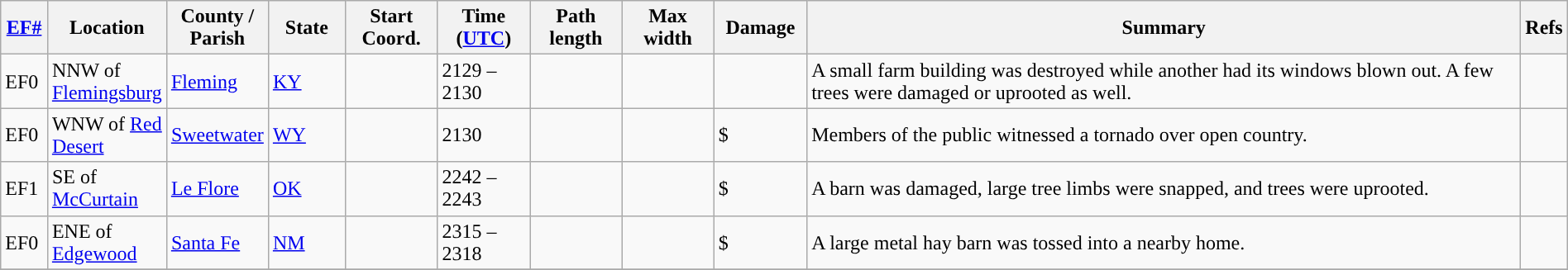<table class="wikitable sortable" style="width:100%;">
<tr>
<th scope="col" width="3%" align="center"><a href='#'>EF#</a></th>
<th scope="col" width="7%" align="center" class="unsortable">Location</th>
<th scope="col" width="6%" align="center" class="unsortable">County / Parish</th>
<th scope="col" width="5%" align="center">State</th>
<th scope="col" width="6%" align="center">Start Coord.</th>
<th scope="col" width="6%" align="center">Time (<a href='#'>UTC</a>)</th>
<th scope="col" width="6%" align="center">Path length</th>
<th scope="col" width="6%" align="center">Max width</th>
<th scope="col" width="6%" align="center">Damage</th>
<th scope="col" width="48%" class="unsortable" align="center">Summary</th>
<th scope="col" width="48%" class="unsortable" align="center">Refs</th>
</tr>
<tr>
<td>EF0</td>
<td>NNW of <a href='#'>Flemingsburg</a></td>
<td><a href='#'>Fleming</a></td>
<td><a href='#'>KY</a></td>
<td></td>
<td>2129 – 2130</td>
<td></td>
<td></td>
<td></td>
<td>A small farm building was destroyed while another had its windows blown out. A few trees were damaged or uprooted as well.</td>
<td></td>
</tr>
<tr>
<td>EF0</td>
<td>WNW of <a href='#'>Red Desert</a></td>
<td><a href='#'>Sweetwater</a></td>
<td><a href='#'>WY</a></td>
<td></td>
<td>2130</td>
<td></td>
<td></td>
<td>$</td>
<td>Members of the public witnessed a tornado over open country.</td>
<td></td>
</tr>
<tr>
<td>EF1</td>
<td>SE of <a href='#'>McCurtain</a></td>
<td><a href='#'>Le Flore</a></td>
<td><a href='#'>OK</a></td>
<td></td>
<td>2242 – 2243</td>
<td></td>
<td></td>
<td>$</td>
<td>A barn was damaged, large tree limbs were snapped, and trees were uprooted.</td>
<td></td>
</tr>
<tr>
<td>EF0</td>
<td>ENE of <a href='#'>Edgewood</a></td>
<td><a href='#'>Santa Fe</a></td>
<td><a href='#'>NM</a></td>
<td></td>
<td>2315 – 2318</td>
<td></td>
<td></td>
<td>$</td>
<td>A large metal hay barn was tossed  into a nearby home.</td>
<td></td>
</tr>
<tr>
</tr>
</table>
